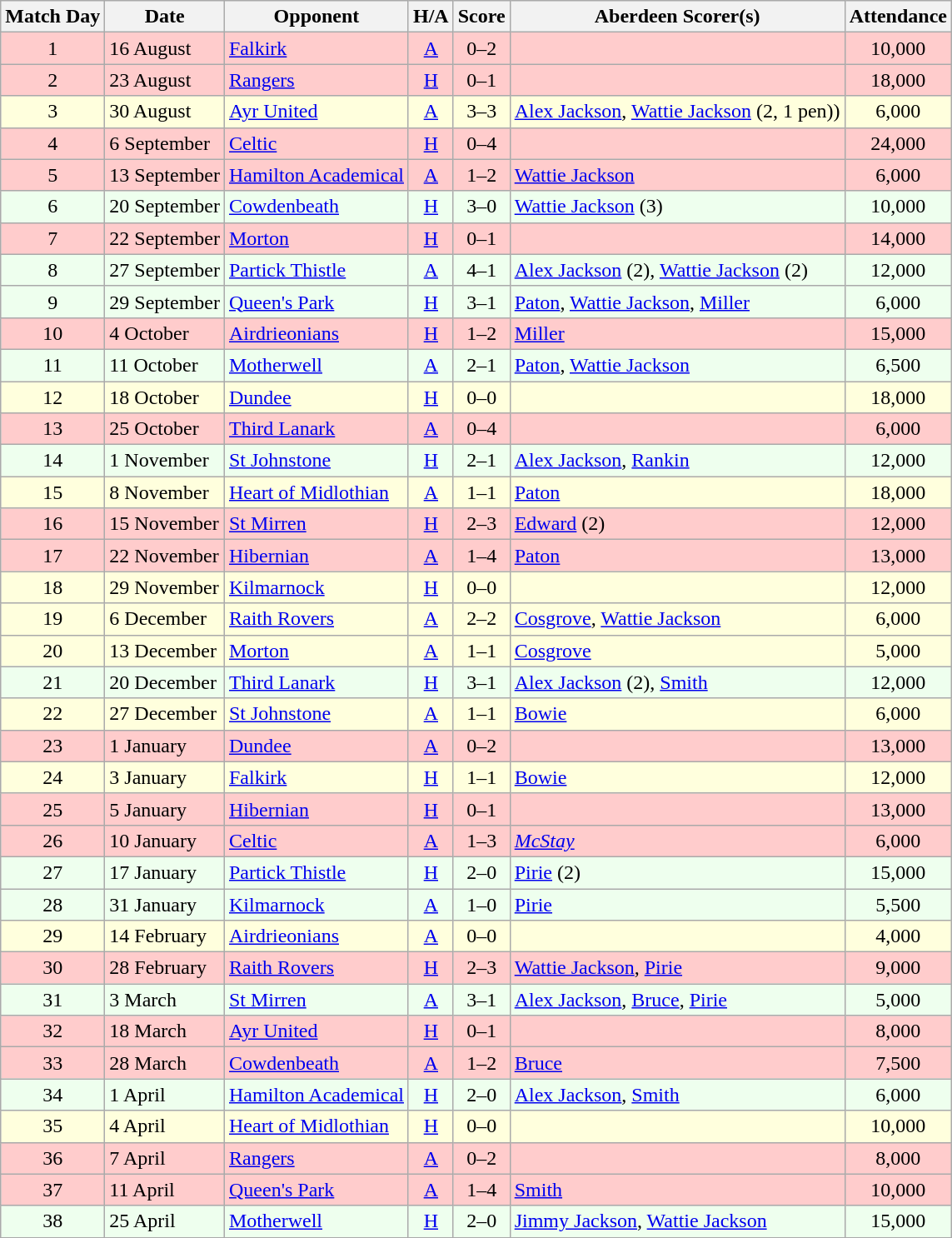<table class="wikitable" style="text-align:center">
<tr>
<th>Match Day</th>
<th>Date</th>
<th>Opponent</th>
<th>H/A</th>
<th>Score</th>
<th>Aberdeen Scorer(s)</th>
<th>Attendance</th>
</tr>
<tr bgcolor=#FFCCCC>
<td>1</td>
<td align=left>16 August</td>
<td align=left><a href='#'>Falkirk</a></td>
<td><a href='#'>A</a></td>
<td>0–2</td>
<td align=left></td>
<td>10,000</td>
</tr>
<tr bgcolor=#FFCCCC>
<td>2</td>
<td align=left>23 August</td>
<td align=left><a href='#'>Rangers</a></td>
<td><a href='#'>H</a></td>
<td>0–1</td>
<td align=left></td>
<td>18,000</td>
</tr>
<tr bgcolor=#FFFFDD>
<td>3</td>
<td align=left>30 August</td>
<td align=left><a href='#'>Ayr United</a></td>
<td><a href='#'>A</a></td>
<td>3–3</td>
<td align=left><a href='#'>Alex Jackson</a>, <a href='#'>Wattie Jackson</a> (2, 1 pen))</td>
<td>6,000</td>
</tr>
<tr bgcolor=#FFCCCC>
<td>4</td>
<td align=left>6 September</td>
<td align=left><a href='#'>Celtic</a></td>
<td><a href='#'>H</a></td>
<td>0–4</td>
<td align=left></td>
<td>24,000</td>
</tr>
<tr bgcolor=#FFCCCC>
<td>5</td>
<td align=left>13 September</td>
<td align=left><a href='#'>Hamilton Academical</a></td>
<td><a href='#'>A</a></td>
<td>1–2</td>
<td align=left><a href='#'>Wattie Jackson</a></td>
<td>6,000</td>
</tr>
<tr bgcolor=#EEFFEE>
<td>6</td>
<td align=left>20 September</td>
<td align=left><a href='#'>Cowdenbeath</a></td>
<td><a href='#'>H</a></td>
<td>3–0</td>
<td align=left><a href='#'>Wattie Jackson</a> (3)</td>
<td>10,000</td>
</tr>
<tr bgcolor=#FFCCCC>
<td>7</td>
<td align=left>22 September</td>
<td align=left><a href='#'>Morton</a></td>
<td><a href='#'>H</a></td>
<td>0–1</td>
<td align=left></td>
<td>14,000</td>
</tr>
<tr bgcolor=#EEFFEE>
<td>8</td>
<td align=left>27 September</td>
<td align=left><a href='#'>Partick Thistle</a></td>
<td><a href='#'>A</a></td>
<td>4–1</td>
<td align=left><a href='#'>Alex Jackson</a> (2), <a href='#'>Wattie Jackson</a> (2)</td>
<td>12,000</td>
</tr>
<tr bgcolor=#EEFFEE>
<td>9</td>
<td align=left>29 September</td>
<td align=left><a href='#'>Queen's Park</a></td>
<td><a href='#'>H</a></td>
<td>3–1</td>
<td align=left><a href='#'>Paton</a>, <a href='#'>Wattie Jackson</a>, <a href='#'>Miller</a></td>
<td>6,000</td>
</tr>
<tr bgcolor=#FFCCCC>
<td>10</td>
<td align=left>4 October</td>
<td align=left><a href='#'>Airdrieonians</a></td>
<td><a href='#'>H</a></td>
<td>1–2</td>
<td align=left><a href='#'>Miller</a></td>
<td>15,000</td>
</tr>
<tr bgcolor=#EEFFEE>
<td>11</td>
<td align=left>11 October</td>
<td align=left><a href='#'>Motherwell</a></td>
<td><a href='#'>A</a></td>
<td>2–1</td>
<td align=left><a href='#'>Paton</a>, <a href='#'>Wattie Jackson</a></td>
<td>6,500</td>
</tr>
<tr bgcolor=#FFFFDD>
<td>12</td>
<td align=left>18 October</td>
<td align=left><a href='#'>Dundee</a></td>
<td><a href='#'>H</a></td>
<td>0–0</td>
<td align=left></td>
<td>18,000</td>
</tr>
<tr bgcolor=#FFCCCC>
<td>13</td>
<td align=left>25 October</td>
<td align=left><a href='#'>Third Lanark</a></td>
<td><a href='#'>A</a></td>
<td>0–4</td>
<td align=left></td>
<td>6,000</td>
</tr>
<tr bgcolor=#EEFFEE>
<td>14</td>
<td align=left>1 November</td>
<td align=left><a href='#'>St Johnstone</a></td>
<td><a href='#'>H</a></td>
<td>2–1</td>
<td align=left><a href='#'>Alex Jackson</a>, <a href='#'>Rankin</a></td>
<td>12,000</td>
</tr>
<tr bgcolor=#FFFFDD>
<td>15</td>
<td align=left>8 November</td>
<td align=left><a href='#'>Heart of Midlothian</a></td>
<td><a href='#'>A</a></td>
<td>1–1</td>
<td align=left><a href='#'>Paton</a></td>
<td>18,000</td>
</tr>
<tr bgcolor=#FFCCCC>
<td>16</td>
<td align=left>15 November</td>
<td align=left><a href='#'>St Mirren</a></td>
<td><a href='#'>H</a></td>
<td>2–3</td>
<td align=left><a href='#'>Edward</a> (2)</td>
<td>12,000</td>
</tr>
<tr bgcolor=#FFCCCC>
<td>17</td>
<td align=left>22 November</td>
<td align=left><a href='#'>Hibernian</a></td>
<td><a href='#'>A</a></td>
<td>1–4</td>
<td align=left><a href='#'>Paton</a></td>
<td>13,000</td>
</tr>
<tr bgcolor=#FFFFDD>
<td>18</td>
<td align=left>29 November</td>
<td align=left><a href='#'>Kilmarnock</a></td>
<td><a href='#'>H</a></td>
<td>0–0</td>
<td align=left></td>
<td>12,000</td>
</tr>
<tr bgcolor=#FFFFDD>
<td>19</td>
<td align=left>6 December</td>
<td align=left><a href='#'>Raith Rovers</a></td>
<td><a href='#'>A</a></td>
<td>2–2</td>
<td align=left><a href='#'>Cosgrove</a>, <a href='#'>Wattie Jackson</a></td>
<td>6,000</td>
</tr>
<tr bgcolor=#FFFFDD>
<td>20</td>
<td align=left>13 December</td>
<td align=left><a href='#'>Morton</a></td>
<td><a href='#'>A</a></td>
<td>1–1</td>
<td align=left><a href='#'>Cosgrove</a></td>
<td>5,000</td>
</tr>
<tr bgcolor=#EEFFEE>
<td>21</td>
<td align=left>20 December</td>
<td align=left><a href='#'>Third Lanark</a></td>
<td><a href='#'>H</a></td>
<td>3–1</td>
<td align=left><a href='#'>Alex Jackson</a> (2), <a href='#'>Smith</a></td>
<td>12,000</td>
</tr>
<tr bgcolor=#FFFFDD>
<td>22</td>
<td align=left>27 December</td>
<td align=left><a href='#'>St Johnstone</a></td>
<td><a href='#'>A</a></td>
<td>1–1</td>
<td align=left><a href='#'>Bowie</a></td>
<td>6,000</td>
</tr>
<tr bgcolor=#FFCCCC>
<td>23</td>
<td align=left>1 January</td>
<td align=left><a href='#'>Dundee</a></td>
<td><a href='#'>A</a></td>
<td>0–2</td>
<td align=left></td>
<td>13,000</td>
</tr>
<tr bgcolor=#FFFFDD>
<td>24</td>
<td align=left>3 January</td>
<td align=left><a href='#'>Falkirk</a></td>
<td><a href='#'>H</a></td>
<td>1–1</td>
<td align=left><a href='#'>Bowie</a></td>
<td>12,000</td>
</tr>
<tr bgcolor=#FFCCCC>
<td>25</td>
<td align=left>5 January</td>
<td align=left><a href='#'>Hibernian</a></td>
<td><a href='#'>H</a></td>
<td>0–1</td>
<td align=left></td>
<td>13,000</td>
</tr>
<tr bgcolor=#FFCCCC>
<td>26</td>
<td align=left>10 January</td>
<td align=left><a href='#'>Celtic</a></td>
<td><a href='#'>A</a></td>
<td>1–3</td>
<td align=left><em><a href='#'>McStay</a></em></td>
<td>6,000</td>
</tr>
<tr bgcolor=#EEFFEE>
<td>27</td>
<td align=left>17 January</td>
<td align=left><a href='#'>Partick Thistle</a></td>
<td><a href='#'>H</a></td>
<td>2–0</td>
<td align=left><a href='#'>Pirie</a> (2)</td>
<td>15,000</td>
</tr>
<tr bgcolor=#EEFFEE>
<td>28</td>
<td align=left>31 January</td>
<td align=left><a href='#'>Kilmarnock</a></td>
<td><a href='#'>A</a></td>
<td>1–0</td>
<td align=left><a href='#'>Pirie</a></td>
<td>5,500</td>
</tr>
<tr bgcolor=#FFFFDD>
<td>29</td>
<td align=left>14 February</td>
<td align=left><a href='#'>Airdrieonians</a></td>
<td><a href='#'>A</a></td>
<td>0–0</td>
<td align=left></td>
<td>4,000</td>
</tr>
<tr bgcolor=#FFCCCC>
<td>30</td>
<td align=left>28 February</td>
<td align=left><a href='#'>Raith Rovers</a></td>
<td><a href='#'>H</a></td>
<td>2–3</td>
<td align=left><a href='#'>Wattie Jackson</a>, <a href='#'>Pirie</a></td>
<td>9,000</td>
</tr>
<tr bgcolor=#EEFFEE>
<td>31</td>
<td align=left>3 March</td>
<td align=left><a href='#'>St Mirren</a></td>
<td><a href='#'>A</a></td>
<td>3–1</td>
<td align=left><a href='#'>Alex Jackson</a>, <a href='#'>Bruce</a>, <a href='#'>Pirie</a></td>
<td>5,000</td>
</tr>
<tr bgcolor=#FFCCCC>
<td>32</td>
<td align=left>18 March</td>
<td align=left><a href='#'>Ayr United</a></td>
<td><a href='#'>H</a></td>
<td>0–1</td>
<td align=left></td>
<td>8,000</td>
</tr>
<tr bgcolor=#FFCCCC>
<td>33</td>
<td align=left>28 March</td>
<td align=left><a href='#'>Cowdenbeath</a></td>
<td><a href='#'>A</a></td>
<td>1–2</td>
<td align=left><a href='#'>Bruce</a></td>
<td>7,500</td>
</tr>
<tr bgcolor=#EEFFEE>
<td>34</td>
<td align=left>1 April</td>
<td align=left><a href='#'>Hamilton Academical</a></td>
<td><a href='#'>H</a></td>
<td>2–0</td>
<td align=left><a href='#'>Alex Jackson</a>, <a href='#'>Smith</a></td>
<td>6,000</td>
</tr>
<tr bgcolor=#FFFFDD>
<td>35</td>
<td align=left>4 April</td>
<td align=left><a href='#'>Heart of Midlothian</a></td>
<td><a href='#'>H</a></td>
<td>0–0</td>
<td align=left></td>
<td>10,000</td>
</tr>
<tr bgcolor=#FFCCCC>
<td>36</td>
<td align=left>7 April</td>
<td align=left><a href='#'>Rangers</a></td>
<td><a href='#'>A</a></td>
<td>0–2</td>
<td align=left></td>
<td>8,000</td>
</tr>
<tr bgcolor=#FFCCCC>
<td>37</td>
<td align=left>11 April</td>
<td align=left><a href='#'>Queen's Park</a></td>
<td><a href='#'>A</a></td>
<td>1–4</td>
<td align=left><a href='#'>Smith</a></td>
<td>10,000</td>
</tr>
<tr bgcolor=#EEFFEE>
<td>38</td>
<td align=left>25 April</td>
<td align=left><a href='#'>Motherwell</a></td>
<td><a href='#'>H</a></td>
<td>2–0</td>
<td align=left><a href='#'>Jimmy Jackson</a>, <a href='#'>Wattie Jackson</a></td>
<td>15,000</td>
</tr>
<tr>
</tr>
</table>
